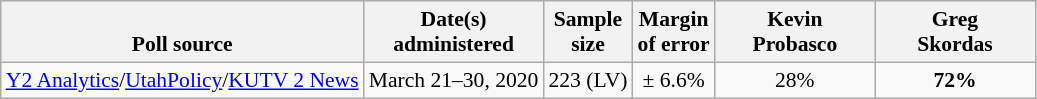<table class="wikitable" style="font-size:90%;text-align:center;">
<tr valign=bottom>
<th>Poll source</th>
<th>Date(s)<br>administered</th>
<th>Sample<br>size</th>
<th>Margin<br>of error</th>
<th style="width:100px;">Kevin<br>Probasco</th>
<th style="width:100px;">Greg<br>Skordas</th>
</tr>
<tr>
<td style="text-align:left;"><a href='#'>Y2 Analytics</a>/<a href='#'>UtahPolicy</a>/<a href='#'>KUTV 2 News</a></td>
<td>March 21–30, 2020</td>
<td>223 (LV)</td>
<td>± 6.6%</td>
<td>28%</td>
<td><strong>72%</strong></td>
</tr>
</table>
